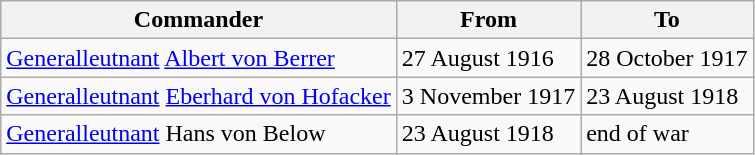<table class="wikitable">
<tr>
<th>Commander</th>
<th>From</th>
<th>To</th>
</tr>
<tr>
<td><a href='#'>Generalleutnant</a> <a href='#'>Albert von Berrer</a></td>
<td>27 August 1916</td>
<td>28 October 1917</td>
</tr>
<tr>
<td><a href='#'>Generalleutnant</a> <a href='#'>Eberhard von Hofacker</a></td>
<td>3 November 1917</td>
<td>23 August 1918</td>
</tr>
<tr>
<td><a href='#'>Generalleutnant</a> Hans von Below</td>
<td>23 August 1918</td>
<td>end of war</td>
</tr>
</table>
